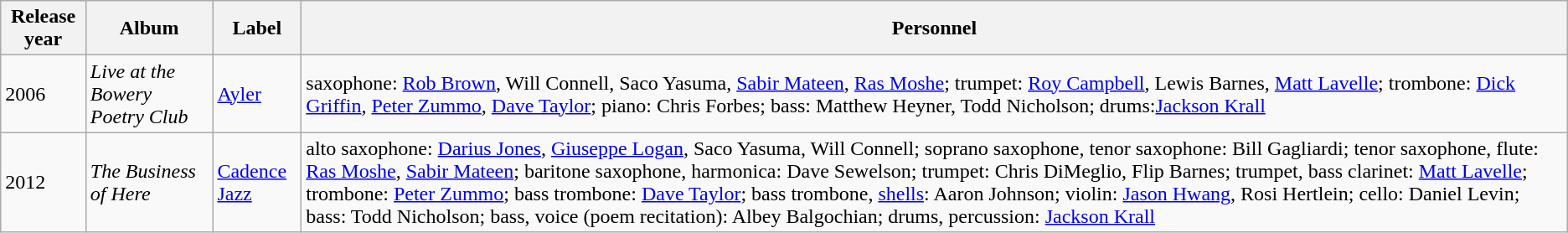<table class="wikitable sortable">
<tr>
<th>Release year</th>
<th>Album</th>
<th>Label</th>
<th>Personnel</th>
</tr>
<tr>
<td>2006</td>
<td><em>Live at the Bowery Poetry Club</em></td>
<td><a href='#'>Ayler</a></td>
<td>saxophone: <a href='#'>Rob Brown</a>, Will Connell, Saco Yasuma, <a href='#'>Sabir Mateen</a>, <a href='#'>Ras Moshe</a>; trumpet: <a href='#'>Roy Campbell</a>, Lewis Barnes, <a href='#'>Matt Lavelle</a>; trombone: <a href='#'>Dick Griffin</a>, <a href='#'>Peter Zummo</a>, <a href='#'>Dave Taylor</a>; piano: Chris Forbes; bass: Matthew Heyner, Todd Nicholson; drums:<a href='#'>Jackson Krall</a></td>
</tr>
<tr>
<td>2012</td>
<td><em>The Business of Here</em></td>
<td><a href='#'>Cadence Jazz</a></td>
<td>alto saxophone: <a href='#'>Darius Jones</a>, <a href='#'>Giuseppe Logan</a>, Saco Yasuma, Will Connell; soprano saxophone, tenor saxophone: Bill Gagliardi; tenor saxophone, flute: <a href='#'>Ras Moshe</a>, <a href='#'>Sabir Mateen</a>; baritone saxophone, harmonica: Dave Sewelson; trumpet: Chris DiMeglio, Flip Barnes; trumpet, bass clarinet: <a href='#'>Matt Lavelle</a>; trombone: <a href='#'>Peter Zummo</a>; bass trombone: <a href='#'>Dave Taylor</a>; bass trombone, <a href='#'>shells</a>: Aaron Johnson; violin: <a href='#'>Jason Hwang</a>, Rosi Hertlein; cello: Daniel Levin; bass: Todd Nicholson; bass, voice (poem recitation): Albey Balgochian; drums, percussion: <a href='#'>Jackson Krall</a></td>
</tr>
</table>
